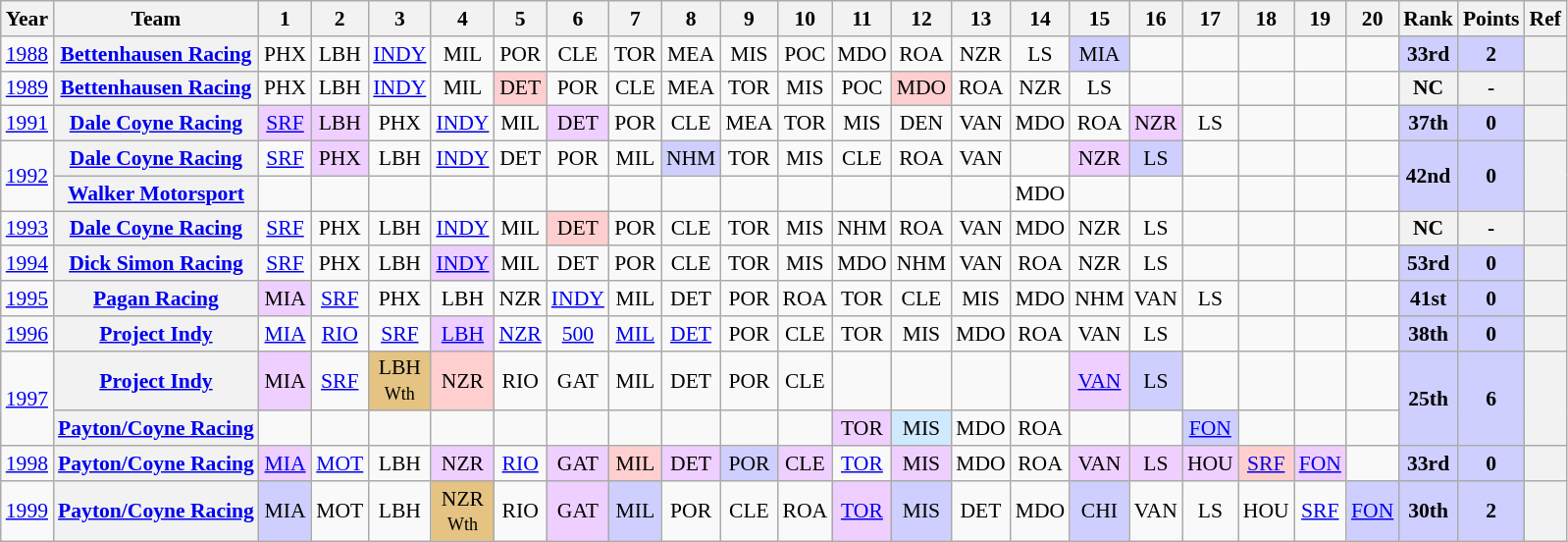<table class="wikitable" style="text-align:center; font-size:90%">
<tr>
<th>Year</th>
<th>Team</th>
<th>1</th>
<th>2</th>
<th>3</th>
<th>4</th>
<th>5</th>
<th>6</th>
<th>7</th>
<th>8</th>
<th>9</th>
<th>10</th>
<th>11</th>
<th>12</th>
<th>13</th>
<th>14</th>
<th>15</th>
<th>16</th>
<th>17</th>
<th>18</th>
<th>19</th>
<th>20</th>
<th>Rank</th>
<th>Points</th>
<th>Ref</th>
</tr>
<tr>
<td><a href='#'>1988</a></td>
<th><a href='#'>Bettenhausen Racing</a></th>
<td>PHX</td>
<td>LBH</td>
<td><a href='#'>INDY</a></td>
<td>MIL</td>
<td>POR</td>
<td>CLE</td>
<td>TOR</td>
<td>MEA</td>
<td>MIS</td>
<td>POC</td>
<td>MDO</td>
<td>ROA</td>
<td>NZR</td>
<td>LS</td>
<td style="background:#CFCFFF;">MIA<br></td>
<td></td>
<td></td>
<td></td>
<td></td>
<td></td>
<td style="background:#CFCFFF;"><strong>33rd</strong></td>
<td style="background:#CFCFFF;"><strong>2</strong></td>
<th></th>
</tr>
<tr>
<td><a href='#'>1989</a></td>
<th><a href='#'>Bettenhausen Racing</a></th>
<td>PHX</td>
<td>LBH</td>
<td><a href='#'>INDY</a></td>
<td>MIL</td>
<td style="background:#FFCFCF;">DET<br></td>
<td>POR</td>
<td>CLE</td>
<td>MEA</td>
<td>TOR</td>
<td>MIS</td>
<td>POC</td>
<td style="background:#FFCFCF;">MDO<br></td>
<td>ROA</td>
<td>NZR</td>
<td>LS</td>
<td></td>
<td></td>
<td></td>
<td></td>
<td></td>
<th>NC</th>
<th>-</th>
<th></th>
</tr>
<tr>
<td><a href='#'>1991</a></td>
<th><a href='#'>Dale Coyne Racing</a></th>
<td style="background:#EFCFFF;"><a href='#'>SRF</a><br></td>
<td style="background:#EFCFFF;">LBH<br></td>
<td>PHX</td>
<td><a href='#'>INDY</a></td>
<td>MIL</td>
<td style="background:#EFCFFF;">DET<br></td>
<td>POR</td>
<td>CLE</td>
<td>MEA</td>
<td>TOR</td>
<td>MIS</td>
<td>DEN</td>
<td>VAN</td>
<td>MDO</td>
<td>ROA</td>
<td style="background:#EFCFFF;">NZR<br></td>
<td>LS</td>
<td></td>
<td></td>
<td></td>
<td style="background:#CFCFFF;"><strong>37th</strong></td>
<td style="background:#CFCFFF;"><strong>0</strong></td>
<th></th>
</tr>
<tr>
<td rowspan=2><a href='#'>1992</a></td>
<th><a href='#'>Dale Coyne Racing</a></th>
<td><a href='#'>SRF</a></td>
<td style="background:#EFCFFF;">PHX<br></td>
<td>LBH</td>
<td><a href='#'>INDY</a></td>
<td>DET</td>
<td>POR</td>
<td>MIL</td>
<td style="background:#CFCFFF;">NHM<br></td>
<td>TOR</td>
<td>MIS</td>
<td>CLE</td>
<td>ROA</td>
<td>VAN</td>
<td></td>
<td style="background:#EFCFFF;">NZR<br></td>
<td style="background:#CFCFFF;">LS<br></td>
<td></td>
<td></td>
<td></td>
<td></td>
<td rowspan=2 style="background:#CFCFFF;"><strong>42nd</strong></td>
<td rowspan=2 style="background:#CFCFFF;"><strong>0</strong></td>
<th rowspan=2></th>
</tr>
<tr>
<th><a href='#'>Walker Motorsport</a></th>
<td></td>
<td></td>
<td></td>
<td></td>
<td></td>
<td></td>
<td></td>
<td></td>
<td></td>
<td></td>
<td></td>
<td></td>
<td></td>
<td style="background:#FFFFFF;">MDO<br></td>
<td></td>
<td></td>
<td></td>
<td></td>
<td></td>
<td></td>
</tr>
<tr>
<td><a href='#'>1993</a></td>
<th><a href='#'>Dale Coyne Racing</a></th>
<td><a href='#'>SRF</a></td>
<td>PHX</td>
<td>LBH</td>
<td><a href='#'>INDY</a></td>
<td>MIL</td>
<td style="background:#FFCFCF;">DET<br></td>
<td>POR</td>
<td>CLE</td>
<td>TOR</td>
<td>MIS</td>
<td>NHM</td>
<td>ROA</td>
<td>VAN</td>
<td>MDO</td>
<td>NZR</td>
<td>LS</td>
<td></td>
<td></td>
<td></td>
<td></td>
<th>NC</th>
<th>-</th>
<th></th>
</tr>
<tr>
<td><a href='#'>1994</a></td>
<th><a href='#'>Dick Simon Racing</a></th>
<td><a href='#'>SRF</a></td>
<td>PHX</td>
<td>LBH</td>
<td style="background:#EFCFFF;"><a href='#'>INDY</a><br></td>
<td>MIL</td>
<td>DET</td>
<td>POR</td>
<td>CLE</td>
<td>TOR</td>
<td>MIS</td>
<td>MDO</td>
<td>NHM</td>
<td>VAN</td>
<td>ROA</td>
<td>NZR</td>
<td>LS</td>
<td></td>
<td></td>
<td></td>
<td></td>
<td style="background:#CFCFFF;"><strong>53rd</strong></td>
<td style="background:#CFCFFF;"><strong>0</strong></td>
<th></th>
</tr>
<tr>
<td><a href='#'>1995</a></td>
<th><a href='#'>Pagan Racing</a></th>
<td style="background:#EFCFFF;">MIA<br></td>
<td><a href='#'>SRF</a></td>
<td>PHX</td>
<td>LBH</td>
<td>NZR</td>
<td><a href='#'>INDY</a></td>
<td>MIL</td>
<td>DET</td>
<td>POR</td>
<td>ROA</td>
<td>TOR</td>
<td>CLE</td>
<td>MIS</td>
<td>MDO</td>
<td>NHM</td>
<td>VAN</td>
<td>LS</td>
<td></td>
<td></td>
<td></td>
<td style="background:#CFCFFF;"><strong>41st</strong></td>
<td style="background:#CFCFFF;"><strong>0</strong></td>
<th></th>
</tr>
<tr>
<td><a href='#'>1996</a></td>
<th><a href='#'>Project Indy</a></th>
<td><a href='#'>MIA</a></td>
<td><a href='#'>RIO</a></td>
<td><a href='#'>SRF</a></td>
<td style="background:#EFCFFF;"><a href='#'>LBH</a><br></td>
<td><a href='#'>NZR</a></td>
<td><a href='#'>500</a></td>
<td><a href='#'>MIL</a></td>
<td><a href='#'>DET</a></td>
<td>POR</td>
<td>CLE</td>
<td>TOR</td>
<td>MIS</td>
<td>MDO</td>
<td>ROA</td>
<td>VAN</td>
<td>LS</td>
<td></td>
<td></td>
<td></td>
<td></td>
<td style="background:#CFCFFF;"><strong>38th</strong></td>
<td style="background:#CFCFFF;"><strong>0</strong></td>
<th></th>
</tr>
<tr>
<td rowspan=2><a href='#'>1997</a></td>
<th><a href='#'>Project Indy</a></th>
<td style="background:#EFCFFF;">MIA<br></td>
<td><a href='#'>SRF</a></td>
<td style="background:#E4C383;">LBH<br><small>Wth</small></td>
<td style="background:#FFCFCF;">NZR<br></td>
<td>RIO</td>
<td>GAT</td>
<td>MIL</td>
<td>DET</td>
<td>POR</td>
<td>CLE</td>
<td></td>
<td></td>
<td></td>
<td></td>
<td style="background:#EFCFFF;"><a href='#'>VAN</a><br></td>
<td style="background:#CFCFFF;">LS<br></td>
<td></td>
<td></td>
<td></td>
<td></td>
<td rowspan=2 style="background:#CFCFFF;"><strong>25th</strong></td>
<td rowspan=2 style="background:#CFCFFF;"><strong>6</strong></td>
<th rowspan=2></th>
</tr>
<tr>
<th><a href='#'>Payton/Coyne Racing</a></th>
<td></td>
<td></td>
<td></td>
<td></td>
<td></td>
<td></td>
<td></td>
<td></td>
<td></td>
<td></td>
<td style="background:#EFCFFF;">TOR<br></td>
<td style="background:#CFEAFF;">MIS<br></td>
<td>MDO</td>
<td>ROA</td>
<td></td>
<td></td>
<td style="background:#CFCFFF;"><a href='#'>FON</a><br></td>
<td></td>
<td></td>
<td></td>
</tr>
<tr>
<td><a href='#'>1998</a></td>
<th><a href='#'>Payton/Coyne Racing</a></th>
<td style="background:#EFCFFF;"><a href='#'>MIA</a><br></td>
<td><a href='#'>MOT</a></td>
<td>LBH</td>
<td style="background:#EFCFFF;">NZR<br></td>
<td><a href='#'>RIO</a></td>
<td style="background:#EFCFFF;">GAT<br></td>
<td style="background:#FFCFCF;">MIL<br></td>
<td style="background:#EFCFFF;">DET<br></td>
<td style="background:#CFCFFF;">POR<br></td>
<td style="background:#EFCFFF;">CLE<br></td>
<td><a href='#'>TOR</a></td>
<td style="background:#EFCFFF;">MIS<br></td>
<td>MDO</td>
<td>ROA</td>
<td style="background:#EFCFFF;">VAN<br></td>
<td style="background:#EFCFFF;">LS<br></td>
<td style="background:#EFCFFF;">HOU<br></td>
<td style="background:#FFCFCF;"><a href='#'>SRF</a><br></td>
<td style="background:#EFCFFF;"><a href='#'>FON</a><br></td>
<td></td>
<td style="background:#CFCFFF;"><strong>33rd</strong></td>
<td style="background:#CFCFFF;"><strong>0</strong></td>
<th></th>
</tr>
<tr>
<td><a href='#'>1999</a></td>
<th><a href='#'>Payton/Coyne Racing</a></th>
<td style="background:#CFCFFF;">MIA<br></td>
<td>MOT</td>
<td>LBH</td>
<td style="background:#E4C383;">NZR<br><small>Wth</small></td>
<td>RIO</td>
<td style="background:#EFCFFF;">GAT<br></td>
<td style="background:#CFCFFF;">MIL<br></td>
<td>POR</td>
<td>CLE</td>
<td>ROA</td>
<td style="background:#EFCFFF;"><a href='#'>TOR</a><br></td>
<td style="background:#CFCFFF;">MIS<br></td>
<td>DET</td>
<td>MDO</td>
<td style="background:#CFCFFF;">CHI<br></td>
<td>VAN</td>
<td>LS</td>
<td>HOU</td>
<td><a href='#'>SRF</a></td>
<td style="background:#CFCFFF;"><a href='#'>FON</a><br></td>
<td style="background:#CFCFFF;"><strong>30th</strong></td>
<td style="background:#CFCFFF;"><strong>2</strong></td>
<th></th>
</tr>
</table>
